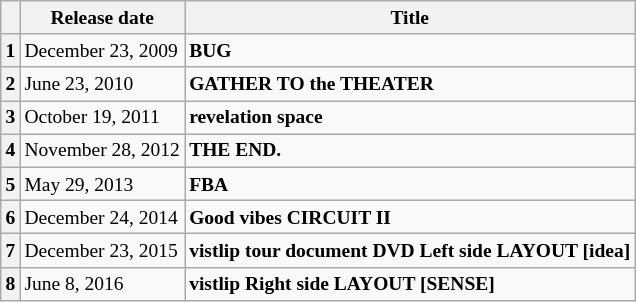<table class="wikitable" style=font-size:small>
<tr>
<th></th>
<th>Release date</th>
<th>Title</th>
</tr>
<tr>
<th>1</th>
<td>December 23, 2009</td>
<td><strong>BUG</strong></td>
</tr>
<tr>
<th>2</th>
<td>June 23, 2010</td>
<td><strong>GATHER TO the THEATER</strong></td>
</tr>
<tr>
<th>3</th>
<td>October 19, 2011</td>
<td><strong>revelation space</strong></td>
</tr>
<tr>
<th>4</th>
<td>November 28, 2012</td>
<td><strong>THE END.</strong></td>
</tr>
<tr>
<th>5</th>
<td>May 29, 2013</td>
<td><strong>FBA</strong></td>
</tr>
<tr>
<th>6</th>
<td>December 24, 2014</td>
<td><strong>Good vibes CIRCUIT II</strong></td>
</tr>
<tr>
<th>7</th>
<td>December 23, 2015</td>
<td><strong>vistlip tour document DVD Left side LAYOUT [idea]</strong></td>
</tr>
<tr>
<th>8</th>
<td>June 8, 2016</td>
<td><strong>vistlip Right side LAYOUT [SENSE]</strong></td>
</tr>
</table>
